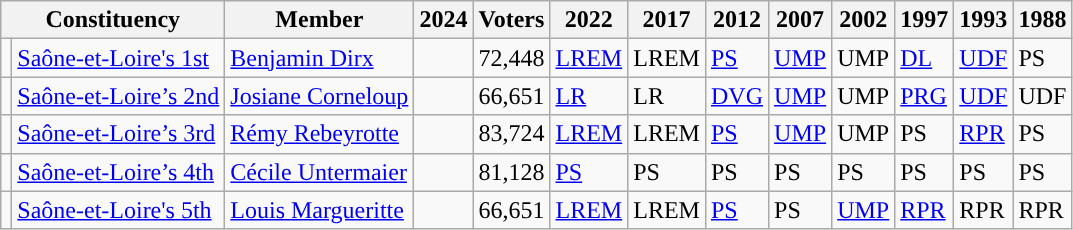<table class="wikitable sortable">
<tr>
<th colspan="2">Constituency</th>
<th>Member</th>
<th>2024</th>
<th>Voters</th>
<th>2022</th>
<th>2017</th>
<th>2012</th>
<th>2007</th>
<th>2002</th>
<th>1997</th>
<th>1993</th>
<th>1988</th>
</tr>
<tr>
<td style="background-color: "></td>
<td><a href='#'>Saône-et-Loire's 1st</a></td>
<td><a href='#'>Benjamin Dirx</a></td>
<td></td>
<td>72,448</td>
<td><a href='#'>LREM</a></td>
<td>LREM</td>
<td bgcolor=><a href='#'>PS</a></td>
<td bgcolor=><a href='#'>UMP</a></td>
<td bgcolor=>UMP</td>
<td bgcolor=><a href='#'>DL</a></td>
<td bgcolor=><a href='#'>UDF</a></td>
<td bgcolor=>PS</td>
</tr>
<tr>
<td style="background-color: "></td>
<td><a href='#'>Saône-et-Loire’s 2nd</a></td>
<td><a href='#'>Josiane Corneloup</a></td>
<td></td>
<td>66,651</td>
<td><a href='#'>LR</a></td>
<td>LR</td>
<td bgcolor=><a href='#'>DVG</a></td>
<td bgcolor=><a href='#'>UMP</a></td>
<td bgcolor=>UMP</td>
<td bgcolor=><a href='#'>PRG</a></td>
<td bgcolor=><a href='#'>UDF</a></td>
<td bgcolor=>UDF</td>
</tr>
<tr>
<td style="background-color: "></td>
<td><a href='#'>Saône-et-Loire’s 3rd</a></td>
<td><a href='#'>Rémy Rebeyrotte</a></td>
<td></td>
<td>83,724</td>
<td><a href='#'>LREM</a></td>
<td>LREM</td>
<td bgcolor=><a href='#'>PS</a></td>
<td bgcolor=><a href='#'>UMP</a></td>
<td bgcolor=>UMP</td>
<td bgcolor=>PS</td>
<td bgcolor=><a href='#'>RPR</a></td>
<td bgcolor=>PS</td>
</tr>
<tr>
<td style="background-color: "></td>
<td><a href='#'>Saône-et-Loire’s 4th</a></td>
<td><a href='#'>Cécile Untermaier</a></td>
<td></td>
<td>81,128</td>
<td bgcolor=><a href='#'>PS</a></td>
<td bgcolor=>PS</td>
<td bgcolor=>PS</td>
<td bgcolor=>PS</td>
<td bgcolor=>PS</td>
<td bgcolor=>PS</td>
<td bgcolor=>PS</td>
<td bgcolor=>PS</td>
</tr>
<tr>
<td style="background-color: "></td>
<td><a href='#'>Saône-et-Loire's 5th</a></td>
<td><a href='#'>Louis Margueritte</a></td>
<td></td>
<td>66,651</td>
<td><a href='#'>LREM</a></td>
<td>LREM</td>
<td bgcolor=><a href='#'>PS</a></td>
<td bgcolor=>PS</td>
<td bgcolor=><a href='#'>UMP</a></td>
<td bgcolor=><a href='#'>RPR</a></td>
<td bgcolor=>RPR</td>
<td bgcolor=>RPR</td>
</tr>
</table>
